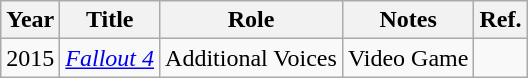<table class="wikitable">
<tr>
<th>Year</th>
<th>Title</th>
<th>Role</th>
<th>Notes</th>
<th>Ref.</th>
</tr>
<tr>
<td>2015</td>
<td><em><a href='#'>Fallout 4</a></em></td>
<td>Additional Voices</td>
<td>Video Game</td>
<td></td>
</tr>
</table>
